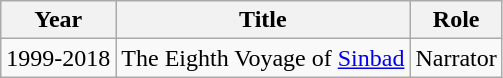<table class="wikitable sortable">
<tr>
<th>Year</th>
<th>Title</th>
<th>Role</th>
</tr>
<tr>
<td>1999-2018</td>
<td>The Eighth Voyage of <a href='#'>Sinbad</a></td>
<td>Narrator</td>
</tr>
</table>
